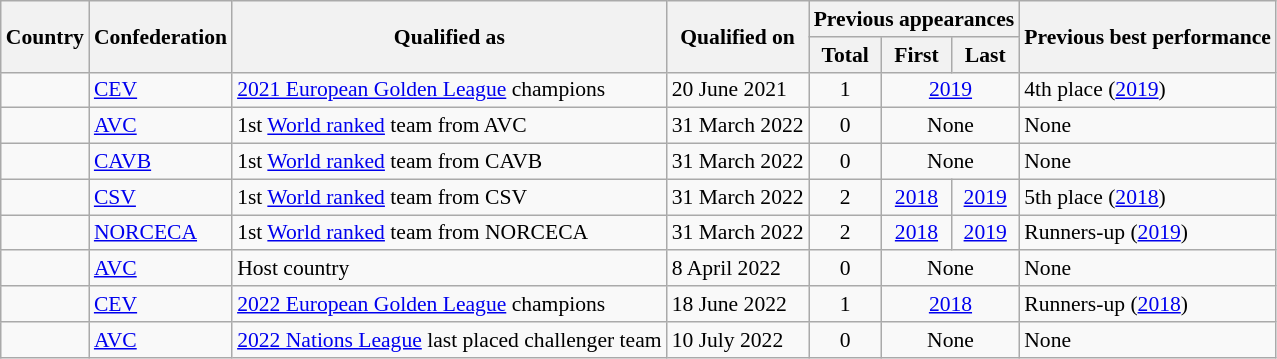<table class="wikitable sortable" style="font-size:90%">
<tr>
<th rowspan=2>Country</th>
<th rowspan=2>Confederation</th>
<th rowspan=2>Qualified as</th>
<th rowspan=2>Qualified on</th>
<th colspan=3>Previous appearances</th>
<th rowspan=2>Previous best performance</th>
</tr>
<tr>
<th>Total</th>
<th>First</th>
<th>Last</th>
</tr>
<tr>
<td></td>
<td><a href='#'>CEV</a></td>
<td> <a href='#'>2021 European Golden League</a> champions</td>
<td> 20 June 2021</td>
<td style="text-align:center">1</td>
<td colspan=2 style="text-align:center"><a href='#'>2019</a></td>
<td>4th place (<a href='#'>2019</a>)</td>
</tr>
<tr>
<td></td>
<td><a href='#'>AVC</a></td>
<td> 1st <a href='#'>World ranked</a> team from AVC</td>
<td> 31 March 2022</td>
<td style="text-align:center">0</td>
<td colspan=2 style="text-align:center">None</td>
<td>None</td>
</tr>
<tr>
<td></td>
<td><a href='#'>CAVB</a></td>
<td> 1st <a href='#'>World ranked</a> team from CAVB</td>
<td> 31 March 2022</td>
<td style="text-align:center">0</td>
<td colspan=2 style="text-align:center">None</td>
<td>None</td>
</tr>
<tr>
<td></td>
<td><a href='#'>CSV</a></td>
<td> 1st <a href='#'>World ranked</a> team from CSV</td>
<td> 31 March 2022</td>
<td style="text-align:center">2</td>
<td style="text-align:center"><a href='#'>2018</a></td>
<td style="text-align:center"><a href='#'>2019</a></td>
<td>5th place (<a href='#'>2018</a>)</td>
</tr>
<tr>
<td></td>
<td><a href='#'>NORCECA</a></td>
<td> 1st <a href='#'>World ranked</a> team from NORCECA</td>
<td> 31 March 2022</td>
<td style="text-align:center">2</td>
<td style="text-align:center"><a href='#'>2018</a></td>
<td style="text-align:center"><a href='#'>2019</a></td>
<td>Runners-up (<a href='#'>2019</a>)</td>
</tr>
<tr>
<td></td>
<td><a href='#'>AVC</a></td>
<td> Host country</td>
<td> 8 April 2022</td>
<td style="text-align:center">0</td>
<td colspan=2 style="text-align:center">None</td>
<td>None</td>
</tr>
<tr>
<td></td>
<td><a href='#'>CEV</a></td>
<td> <a href='#'>2022 European Golden League</a> champions</td>
<td> 18 June 2022</td>
<td style="text-align:center">1</td>
<td colspan=2 style="text-align:center"><a href='#'>2018</a></td>
<td>Runners-up (<a href='#'>2018</a>)</td>
</tr>
<tr>
<td></td>
<td><a href='#'>AVC</a></td>
<td> <a href='#'>2022 Nations League</a> last placed challenger team</td>
<td> 10 July 2022</td>
<td style="text-align:center">0</td>
<td colspan=2 style="text-align:center">None</td>
<td>None</td>
</tr>
</table>
